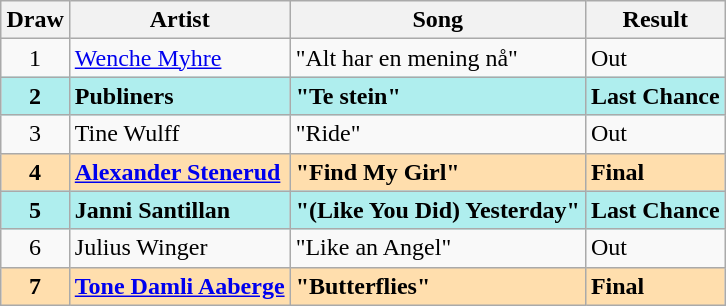<table class="sortable wikitable" style="margin: 1em auto 1em auto; text-align:center;">
<tr>
<th>Draw</th>
<th>Artist</th>
<th>Song</th>
<th>Result</th>
</tr>
<tr>
<td>1</td>
<td style="text-align:left;"><a href='#'>Wenche Myhre</a></td>
<td style="text-align:left;">"Alt har en mening nå"</td>
<td style="text-align:left;">Out</td>
</tr>
<tr style="font-weight:bold; background:paleturquoise;">
<td>2</td>
<td style="text-align:left;">Publiners</td>
<td style="text-align:left;">"Te stein"</td>
<td style="text-align:left;">Last Chance</td>
</tr>
<tr>
<td>3</td>
<td style="text-align:left;">Tine Wulff</td>
<td style="text-align:left;">"Ride"</td>
<td style="text-align:left;">Out</td>
</tr>
<tr style="font-weight:bold; background:navajowhite;">
<td>4</td>
<td style="text-align:left;"><a href='#'>Alexander Stenerud</a></td>
<td style="text-align:left;">"Find My Girl"</td>
<td style="text-align:left;">Final</td>
</tr>
<tr style="font-weight:bold; background:paleturquoise;">
<td>5</td>
<td style="text-align:left;">Janni Santillan</td>
<td style="text-align:left;">"(Like You Did) Yesterday"</td>
<td style="text-align:left;">Last Chance</td>
</tr>
<tr>
<td>6</td>
<td style="text-align:left;">Julius Winger</td>
<td style="text-align:left;">"Like an Angel"</td>
<td style="text-align:left;">Out</td>
</tr>
<tr style="font-weight:bold; background:navajowhite;">
<td>7</td>
<td style="text-align:left;"><a href='#'>Tone Damli Aaberge</a></td>
<td style="text-align:left;">"Butterflies"</td>
<td style="text-align:left;">Final</td>
</tr>
</table>
